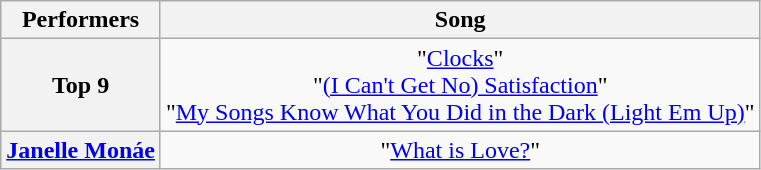<table class="wikitable unsortable" style="text-align:center;">
<tr>
<th scope="col">Performers</th>
<th scope="col">Song</th>
</tr>
<tr>
<th scope="row">Top 9</th>
<td>"<a href='#'>Clocks</a>"<br>"<a href='#'>(I Can't Get No) Satisfaction</a>"<br>"<a href='#'>My Songs Know What You Did in the Dark (Light Em Up)</a>"</td>
</tr>
<tr>
<th scope="row"><a href='#'>Janelle Monáe</a></th>
<td>"<a href='#'>What is Love?</a>"</td>
</tr>
</table>
